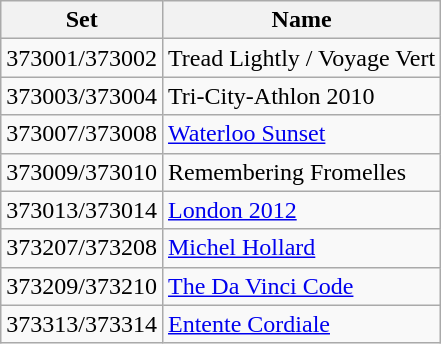<table class="wikitable">
<tr>
<th>Set</th>
<th>Name</th>
</tr>
<tr>
<td>373001/373002</td>
<td>Tread Lightly / Voyage Vert</td>
</tr>
<tr>
<td>373003/373004</td>
<td>Tri-City-Athlon 2010</td>
</tr>
<tr>
<td>373007/373008</td>
<td><a href='#'>Waterloo Sunset</a></td>
</tr>
<tr>
<td>373009/373010</td>
<td>Remembering Fromelles</td>
</tr>
<tr>
<td>373013/373014</td>
<td><a href='#'>London 2012</a></td>
</tr>
<tr>
<td>373207/373208</td>
<td><a href='#'>Michel Hollard</a></td>
</tr>
<tr>
<td>373209/373210</td>
<td><a href='#'>The Da Vinci Code</a></td>
</tr>
<tr>
<td>373313/373314</td>
<td><a href='#'>Entente Cordiale</a></td>
</tr>
</table>
